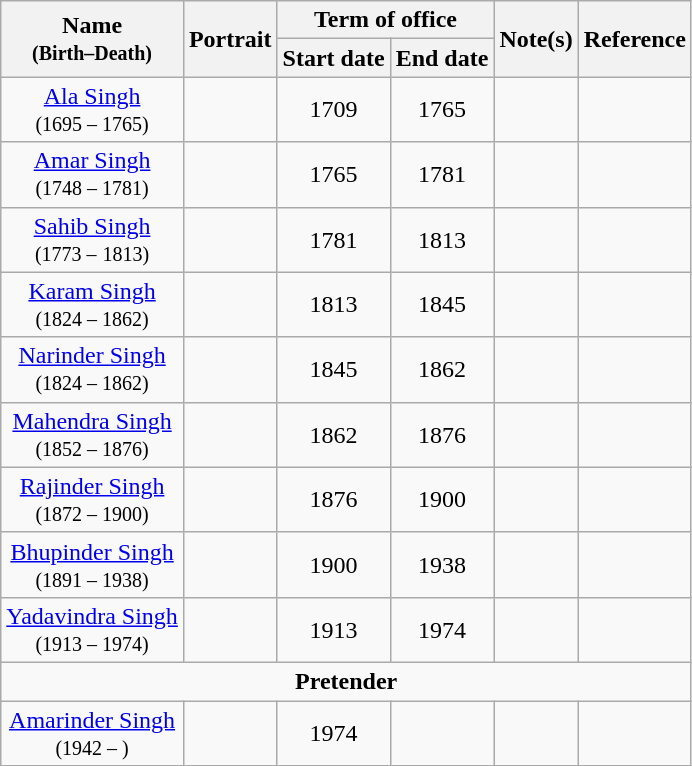<table class="wikitable" style="text-align:center">
<tr>
<th rowspan="2">Name<br><small>(Birth–Death)</small></th>
<th rowspan="2">Portrait</th>
<th colspan="2">Term of office</th>
<th rowspan="2">Note(s)</th>
<th rowspan="2">Reference</th>
</tr>
<tr>
<th>Start date</th>
<th>End date</th>
</tr>
<tr>
<td><a href='#'>Ala Singh</a><br><small>(1695 – 1765)</small></td>
<td></td>
<td>1709</td>
<td>1765</td>
<td></td>
<td></td>
</tr>
<tr>
<td><a href='#'>Amar Singh</a><br><small>(1748 – 1781)</small></td>
<td></td>
<td>1765</td>
<td>1781</td>
<td></td>
<td></td>
</tr>
<tr>
<td><a href='#'>Sahib Singh</a><br><small>(1773 –</small> <small>1813)</small></td>
<td></td>
<td>1781</td>
<td>1813</td>
<td></td>
<td></td>
</tr>
<tr>
<td><a href='#'>Karam Singh</a><br><small>(</small><small>1824 – 1862)</small></td>
<td></td>
<td>1813</td>
<td>1845</td>
<td></td>
<td></td>
</tr>
<tr>
<td><a href='#'>Narinder Singh</a><br><small>(</small><small>1824 – 1862)</small></td>
<td></td>
<td>1845</td>
<td>1862</td>
<td></td>
<td></td>
</tr>
<tr>
<td><a href='#'>Mahendra Singh</a><br><small>(</small><small>1852 – 1876)</small></td>
<td></td>
<td>1862</td>
<td>1876</td>
<td></td>
<td><strong></strong></td>
</tr>
<tr>
<td><a href='#'>Rajinder Singh</a><br><small>(</small><small>1872 – 1900)</small></td>
<td></td>
<td>1876</td>
<td>1900</td>
<td></td>
<td></td>
</tr>
<tr>
<td><a href='#'>Bhupinder Singh</a><br><small>(</small><small>1891 – 1938)</small></td>
<td></td>
<td>1900</td>
<td>1938</td>
<td></td>
<td></td>
</tr>
<tr>
<td><a href='#'>Yadavindra Singh</a><br><small>(</small><small>1913 – 1974)</small></td>
<td></td>
<td>1913</td>
<td>1974</td>
<td></td>
<td></td>
</tr>
<tr>
<td colspan="6"><strong>Pretender</strong></td>
</tr>
<tr>
<td><a href='#'>Amarinder Singh</a><br><small>(</small><small>1942 – )</small></td>
<td></td>
<td>1974</td>
<td></td>
<td></td>
<td></td>
</tr>
</table>
